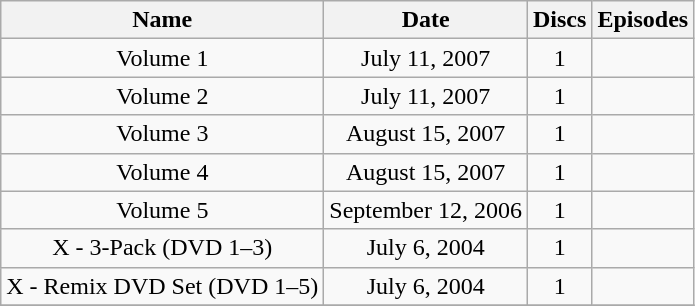<table class="wikitable" style="text-align:center;">
<tr>
<th>Name</th>
<th>Date</th>
<th>Discs</th>
<th>Episodes</th>
</tr>
<tr>
<td>Volume 1</td>
<td>July 11, 2007</td>
<td>1</td>
<td></td>
</tr>
<tr>
<td>Volume 2</td>
<td>July 11, 2007</td>
<td>1</td>
<td></td>
</tr>
<tr>
<td>Volume 3</td>
<td>August 15, 2007</td>
<td>1</td>
<td></td>
</tr>
<tr>
<td>Volume 4</td>
<td>August 15, 2007</td>
<td>1</td>
<td></td>
</tr>
<tr>
<td>Volume 5</td>
<td>September 12, 2006</td>
<td>1</td>
<td></td>
</tr>
<tr>
<td>X - 3-Pack (DVD 1–3)</td>
<td>July 6, 2004</td>
<td>1</td>
<td></td>
</tr>
<tr>
<td>X - Remix DVD Set (DVD 1–5)</td>
<td>July 6, 2004</td>
<td>1</td>
<td></td>
</tr>
<tr>
</tr>
</table>
